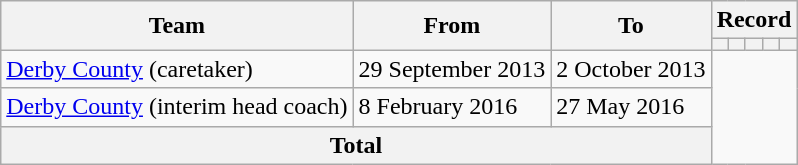<table class="wikitable" style="text-align: center">
<tr>
<th rowspan="2">Team</th>
<th rowspan="2">From</th>
<th rowspan="2">To</th>
<th colspan="8">Record</th>
</tr>
<tr>
<th></th>
<th></th>
<th></th>
<th></th>
<th></th>
</tr>
<tr>
<td align="left"><a href='#'>Derby County</a> (caretaker)</td>
<td align=left>29 September 2013</td>
<td align=left>2 October 2013<br></td>
</tr>
<tr>
<td align="left"><a href='#'>Derby County</a> (interim head coach)</td>
<td align=left>8 February 2016</td>
<td align=left>27 May 2016<br></td>
</tr>
<tr>
<th colspan=3>Total<br></th>
</tr>
</table>
